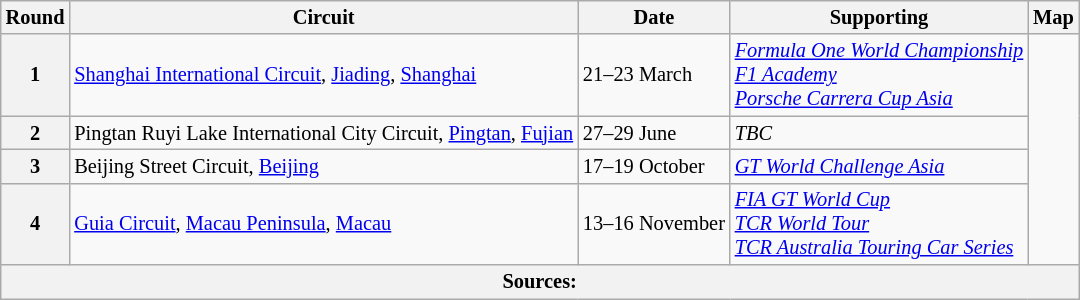<table class="wikitable" style="font-size:85%;">
<tr>
<th>Round</th>
<th>Circuit</th>
<th>Date</th>
<th>Supporting</th>
<th>Map</th>
</tr>
<tr>
<th>1</th>
<td> <a href='#'>Shanghai International Circuit</a>, <a href='#'>Jiading</a>, <a href='#'>Shanghai</a></td>
<td>21–23 March</td>
<td><em><a href='#'>Formula One World Championship</a><br><a href='#'>F1 Academy</a><br><a href='#'>Porsche Carrera Cup Asia</a></em></td>
<td rowspan="4"></td>
</tr>
<tr>
<th>2</th>
<td> Pingtan Ruyi Lake International City Circuit, <a href='#'>Pingtan</a>, <a href='#'>Fujian</a></td>
<td>27–29 June</td>
<td><em>TBC</em></td>
</tr>
<tr>
<th>3</th>
<td> Beijing Street Circuit, <a href='#'>Beijing</a></td>
<td>17–19 October</td>
<td><em><a href='#'>GT World Challenge Asia</a></em></td>
</tr>
<tr>
<th>4</th>
<td> <a href='#'>Guia Circuit</a>, <a href='#'>Macau Peninsula</a>, <a href='#'>Macau</a></td>
<td>13–16 November</td>
<td><em><a href='#'>FIA GT World Cup</a><br><a href='#'>TCR World Tour</a><br><a href='#'>TCR Australia Touring Car Series</a></em></td>
</tr>
<tr>
<th colspan="5">Sources:</th>
</tr>
</table>
